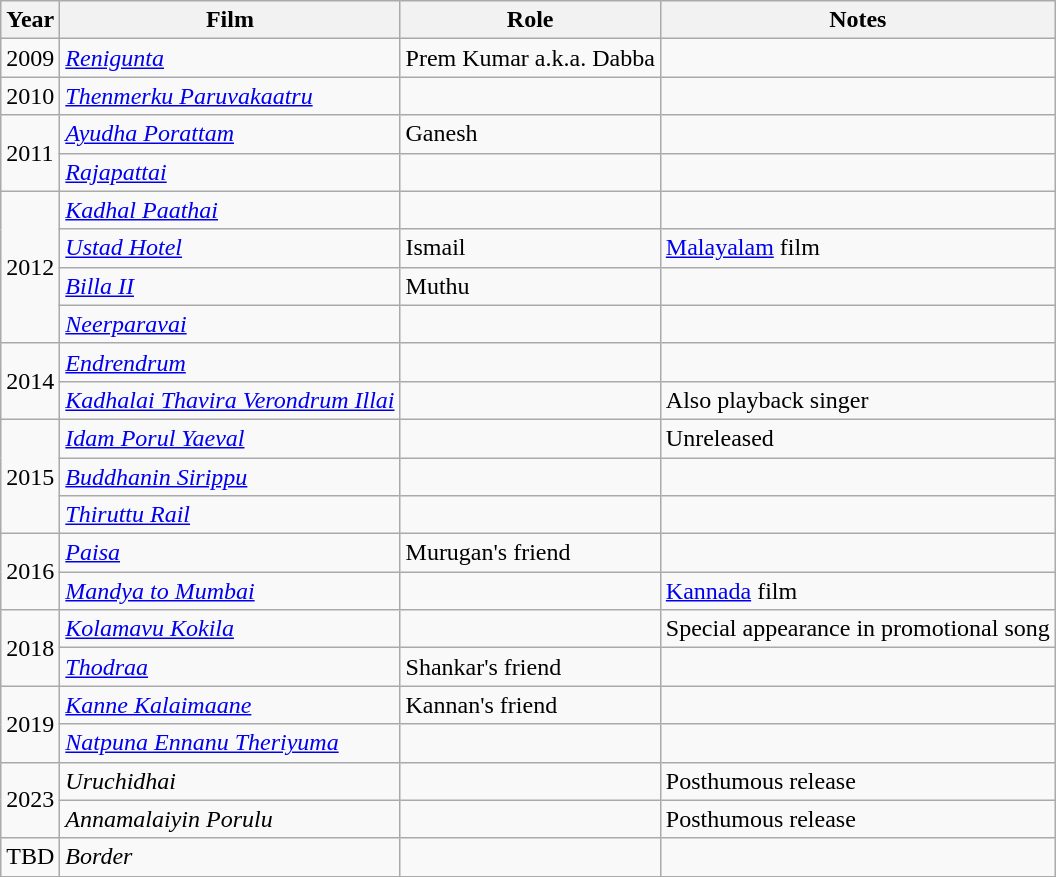<table class="wikitable" style="font-size: 100%;">
<tr>
<th>Year</th>
<th>Film</th>
<th>Role</th>
<th>Notes</th>
</tr>
<tr>
<td>2009</td>
<td><em><a href='#'>Renigunta</a></em></td>
<td>Prem Kumar a.k.a. Dabba</td>
<td></td>
</tr>
<tr>
<td>2010</td>
<td><em><a href='#'>Thenmerku Paruvakaatru</a></em></td>
<td></td>
<td></td>
</tr>
<tr>
<td rowspan="2">2011</td>
<td><em><a href='#'>Ayudha Porattam</a></em></td>
<td>Ganesh</td>
<td></td>
</tr>
<tr>
<td><em><a href='#'>Rajapattai</a></em></td>
<td></td>
<td></td>
</tr>
<tr>
<td rowspan="4">2012</td>
<td><em><a href='#'>Kadhal Paathai</a></em></td>
<td></td>
<td></td>
</tr>
<tr>
<td><em><a href='#'>Ustad Hotel</a></em></td>
<td>Ismail</td>
<td><a href='#'>Malayalam</a> film</td>
</tr>
<tr>
<td><em><a href='#'>Billa II</a></em></td>
<td>Muthu</td>
<td></td>
</tr>
<tr>
<td><em><a href='#'>Neerparavai</a></em></td>
<td></td>
<td></td>
</tr>
<tr>
<td rowspan="2">2014</td>
<td><em><a href='#'>Endrendrum</a></em></td>
<td></td>
<td></td>
</tr>
<tr>
<td><em><a href='#'>Kadhalai Thavira Verondrum Illai</a></em></td>
<td></td>
<td>Also playback singer</td>
</tr>
<tr>
<td rowspan="3">2015</td>
<td><em><a href='#'>Idam Porul Yaeval</a></em></td>
<td></td>
<td>Unreleased</td>
</tr>
<tr>
<td><em><a href='#'>Buddhanin Sirippu</a></em></td>
<td></td>
<td></td>
</tr>
<tr>
<td><em><a href='#'>Thiruttu Rail</a></em></td>
<td></td>
<td></td>
</tr>
<tr>
<td rowspan="2">2016</td>
<td><em><a href='#'>Paisa</a></em></td>
<td>Murugan's friend</td>
<td></td>
</tr>
<tr>
<td><em><a href='#'>Mandya to Mumbai</a></em></td>
<td></td>
<td><a href='#'>Kannada</a> film</td>
</tr>
<tr>
<td rowspan="2">2018</td>
<td><em><a href='#'>Kolamavu Kokila</a></em></td>
<td></td>
<td>Special appearance in promotional song</td>
</tr>
<tr>
<td><em><a href='#'>Thodraa</a></em></td>
<td>Shankar's friend</td>
<td></td>
</tr>
<tr>
<td rowspan="2">2019</td>
<td><em><a href='#'>Kanne Kalaimaane</a></em></td>
<td>Kannan's friend</td>
<td></td>
</tr>
<tr>
<td><em><a href='#'>Natpuna Ennanu Theriyuma</a></em></td>
<td></td>
<td></td>
</tr>
<tr>
<td rowspan="2">2023</td>
<td><em>Uruchidhai</em></td>
<td></td>
<td>Posthumous release</td>
</tr>
<tr>
<td><em>Annamalaiyin Porulu</em></td>
<td></td>
<td>Posthumous release</td>
</tr>
<tr>
<td>TBD</td>
<td><em>Border</em></td>
<td></td>
<td></td>
</tr>
<tr>
</tr>
</table>
